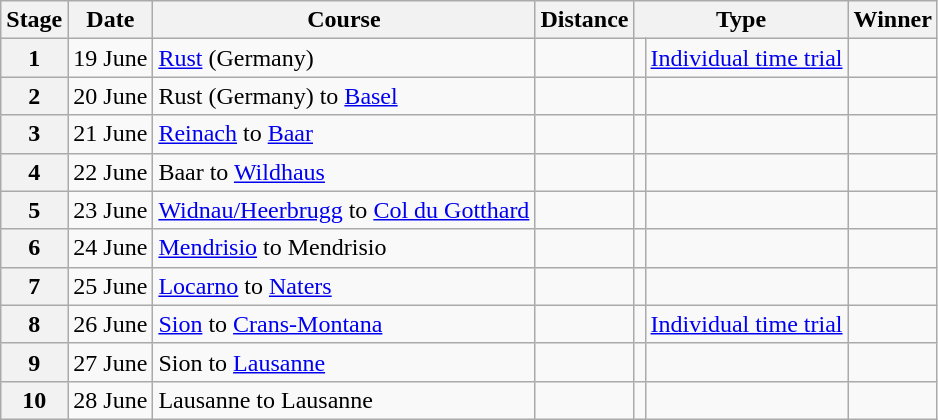<table class="wikitable">
<tr>
<th scope="col">Stage</th>
<th scope="col">Date</th>
<th scope="col">Course</th>
<th scope="col">Distance</th>
<th scope="col" colspan="2">Type</th>
<th scope="col">Winner</th>
</tr>
<tr>
<th scope="row">1</th>
<td style="text-align:right;">19 June</td>
<td><a href='#'>Rust</a> (Germany)</td>
<td></td>
<td></td>
<td><a href='#'>Individual time trial</a></td>
<td><s></s></td>
</tr>
<tr>
<th scope="row">2</th>
<td style="text-align:right;">20 June</td>
<td>Rust (Germany) to <a href='#'>Basel</a></td>
<td></td>
<td></td>
<td></td>
<td></td>
</tr>
<tr>
<th scope="row">3</th>
<td style="text-align:right;">21 June</td>
<td><a href='#'>Reinach</a> to <a href='#'>Baar</a></td>
<td></td>
<td></td>
<td></td>
<td></td>
</tr>
<tr>
<th scope="row">4</th>
<td style="text-align:right;">22 June</td>
<td>Baar to <a href='#'>Wildhaus</a></td>
<td></td>
<td></td>
<td></td>
<td></td>
</tr>
<tr>
<th scope="row">5</th>
<td style="text-align:right;">23 June</td>
<td><a href='#'>Widnau/Heerbrugg</a> to <a href='#'>Col du Gotthard</a></td>
<td></td>
<td></td>
<td></td>
<td></td>
</tr>
<tr>
<th scope="row">6</th>
<td style="text-align:right;">24 June</td>
<td><a href='#'>Mendrisio</a> to Mendrisio</td>
<td></td>
<td></td>
<td></td>
<td></td>
</tr>
<tr>
<th scope="row">7</th>
<td style="text-align:right;">25 June</td>
<td><a href='#'>Locarno</a> to <a href='#'>Naters</a></td>
<td></td>
<td></td>
<td></td>
<td></td>
</tr>
<tr>
<th scope="row">8</th>
<td style="text-align:right;">26 June</td>
<td><a href='#'>Sion</a> to <a href='#'>Crans-Montana</a></td>
<td></td>
<td></td>
<td><a href='#'>Individual time trial</a></td>
<td><s></s></td>
</tr>
<tr>
<th scope="row">9</th>
<td style="text-align:right;">27 June</td>
<td>Sion to <a href='#'>Lausanne</a></td>
<td></td>
<td></td>
<td></td>
<td></td>
</tr>
<tr>
<th scope="row">10</th>
<td style="text-align:right;">28 June</td>
<td>Lausanne to Lausanne</td>
<td></td>
<td></td>
<td></td>
<td></td>
</tr>
</table>
